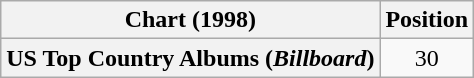<table class="wikitable plainrowheaders" style="text-align:center">
<tr>
<th scope="col">Chart (1998)</th>
<th scope="col">Position</th>
</tr>
<tr>
<th scope="row">US Top Country Albums (<em>Billboard</em>)</th>
<td>30</td>
</tr>
</table>
